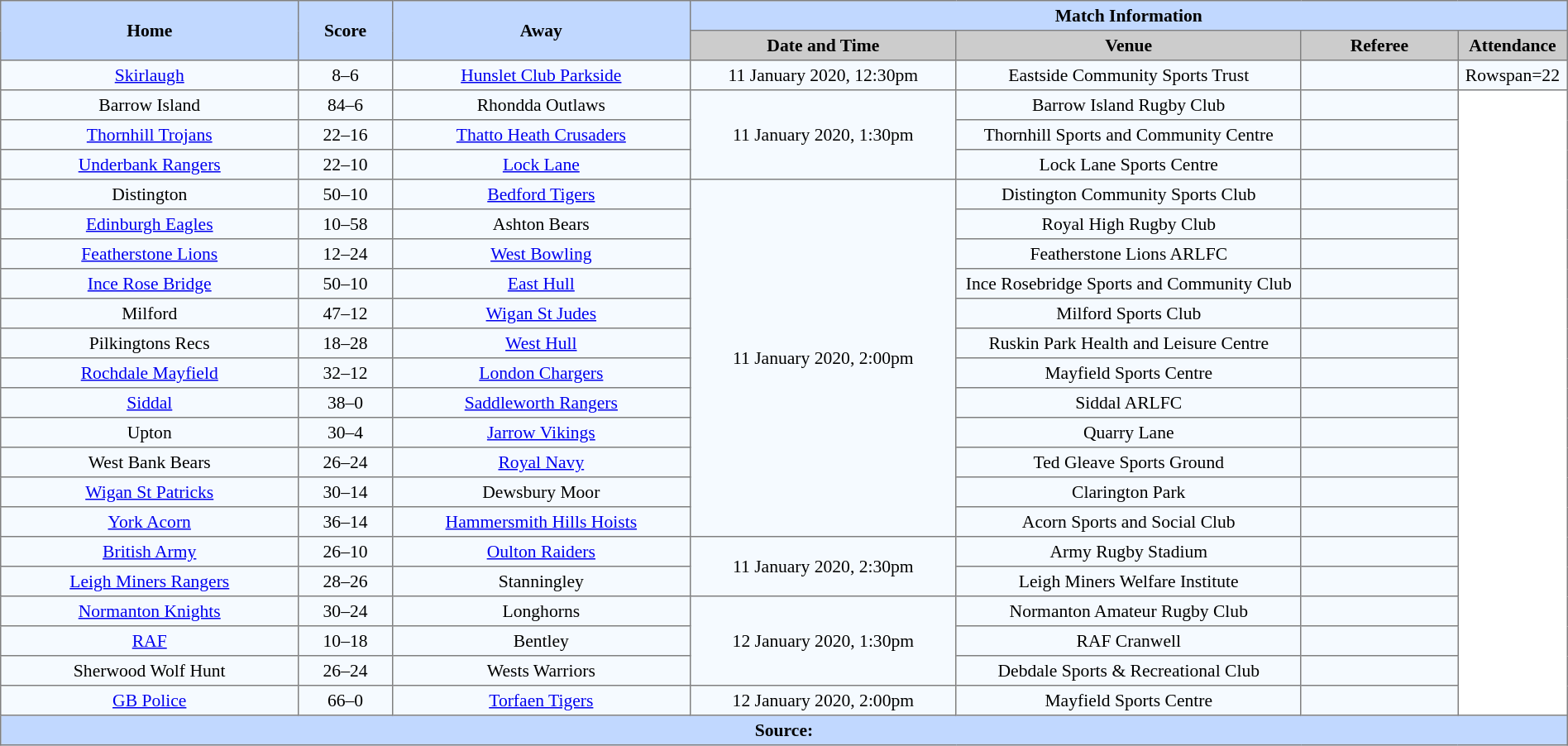<table border=1 style="border-collapse:collapse; font-size:90%; text-align:center"; cellpadding=3 cellspacing=0 width=100%>
<tr bgcolor="#c1d8ff">
<th rowspan=2 width=19%>Home</th>
<th rowspan=2 width=6%>Score</th>
<th rowspan=2 width=19%>Away</th>
<th colspan=6>Match Information</th>
</tr>
<tr bgcolor="#cccccc">
<th width=17%>Date and Time</th>
<th width=22%>Venue</th>
<th width=10%>Referee</th>
<th width=7%>Attendance</th>
</tr>
<tr bgcolor=#f5faff>
<td><a href='#'>Skirlaugh</a></td>
<td>8–6</td>
<td><a href='#'>Hunslet Club Parkside</a></td>
<td>11 January 2020, 12:30pm</td>
<td>Eastside Community Sports Trust</td>
<td></td>
<td>Rowspan=22</td>
</tr>
<tr bgcolor=#f5faff>
<td>Barrow Island</td>
<td>84–6</td>
<td>Rhondda Outlaws</td>
<td rowspan=3>11 January 2020, 1:30pm</td>
<td>Barrow Island Rugby Club</td>
<td></td>
</tr>
<tr bgcolor=#f5faff>
<td><a href='#'>Thornhill Trojans</a></td>
<td>22–16</td>
<td><a href='#'>Thatto Heath Crusaders</a></td>
<td>Thornhill Sports and Community Centre</td>
<td></td>
</tr>
<tr bgcolor=#f5faff>
<td><a href='#'>Underbank Rangers</a></td>
<td>22–10</td>
<td><a href='#'>Lock Lane</a></td>
<td>Lock Lane Sports Centre</td>
<td></td>
</tr>
<tr bgcolor=#f5faff>
<td>Distington</td>
<td>50–10</td>
<td><a href='#'>Bedford Tigers</a></td>
<td Rowspan=12>11 January 2020, 2:00pm</td>
<td>Distington Community Sports Club</td>
<td></td>
</tr>
<tr bgcolor=#f5faff>
<td><a href='#'>Edinburgh Eagles</a></td>
<td>10–58</td>
<td>Ashton Bears</td>
<td>Royal High Rugby Club</td>
<td></td>
</tr>
<tr bgcolor=#f5faff>
<td><a href='#'>Featherstone Lions</a></td>
<td>12–24</td>
<td><a href='#'>West Bowling</a></td>
<td>Featherstone Lions ARLFC</td>
<td></td>
</tr>
<tr bgcolor=#f5faff>
<td><a href='#'>Ince Rose Bridge</a></td>
<td>50–10</td>
<td><a href='#'>East Hull</a></td>
<td>Ince Rosebridge Sports and Community Club</td>
<td></td>
</tr>
<tr bgcolor=#f5faff>
<td>Milford</td>
<td>47–12</td>
<td><a href='#'>Wigan St Judes</a></td>
<td>Milford Sports Club</td>
<td></td>
</tr>
<tr bgcolor=#f5faff>
<td>Pilkingtons Recs</td>
<td>18–28</td>
<td><a href='#'>West Hull</a></td>
<td>Ruskin Park Health and Leisure Centre</td>
<td></td>
</tr>
<tr bgcolor=#f5faff>
<td><a href='#'>Rochdale Mayfield</a></td>
<td>32–12</td>
<td><a href='#'>London Chargers</a></td>
<td>Mayfield Sports Centre</td>
<td></td>
</tr>
<tr bgcolor=#f5faff>
<td><a href='#'>Siddal</a></td>
<td>38–0</td>
<td><a href='#'>Saddleworth Rangers</a></td>
<td>Siddal ARLFC</td>
<td></td>
</tr>
<tr bgcolor=#f5faff>
<td>Upton</td>
<td>30–4</td>
<td><a href='#'>Jarrow Vikings</a></td>
<td>Quarry Lane</td>
<td></td>
</tr>
<tr bgcolor=#f5faff>
<td>West Bank Bears</td>
<td>26–24</td>
<td><a href='#'>Royal Navy</a></td>
<td>Ted Gleave Sports Ground</td>
<td></td>
</tr>
<tr bgcolor=#f5faff>
<td><a href='#'>Wigan St Patricks</a></td>
<td>30–14</td>
<td>Dewsbury Moor</td>
<td>Clarington Park</td>
<td></td>
</tr>
<tr bgcolor=#f5faff>
<td><a href='#'>York Acorn</a></td>
<td>36–14</td>
<td><a href='#'>Hammersmith Hills Hoists</a></td>
<td>Acorn Sports and Social Club</td>
<td></td>
</tr>
<tr bgcolor=#f5faff>
<td><a href='#'>British Army</a></td>
<td>26–10</td>
<td><a href='#'>Oulton Raiders</a></td>
<td Rowspan=2>11 January 2020, 2:30pm</td>
<td>Army Rugby Stadium</td>
<td></td>
</tr>
<tr bgcolor=#f5faff>
<td><a href='#'>Leigh Miners Rangers</a></td>
<td>28–26</td>
<td>Stanningley</td>
<td>Leigh Miners Welfare Institute</td>
<td></td>
</tr>
<tr bgcolor=#f5faff>
<td><a href='#'>Normanton Knights</a></td>
<td>30–24</td>
<td>Longhorns</td>
<td Rowspan=3>12 January 2020, 1:30pm</td>
<td>Normanton Amateur Rugby Club</td>
<td></td>
</tr>
<tr bgcolor=#f5faff>
<td><a href='#'>RAF</a></td>
<td>10–18</td>
<td>Bentley</td>
<td>RAF Cranwell</td>
<td></td>
</tr>
<tr bgcolor=#f5faff>
<td>Sherwood Wolf Hunt</td>
<td>26–24</td>
<td>Wests Warriors</td>
<td>Debdale Sports & Recreational Club</td>
<td></td>
</tr>
<tr bgcolor=#f5faff>
<td><a href='#'>GB Police</a></td>
<td>66–0</td>
<td><a href='#'>Torfaen Tigers</a></td>
<td>12 January 2020, 2:00pm</td>
<td>Mayfield Sports Centre</td>
<td></td>
</tr>
<tr bgcolor=#c1d8ff>
<th colspan=7>Source:</th>
</tr>
</table>
